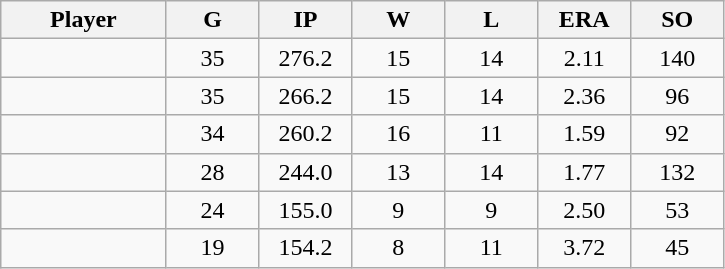<table class="wikitable sortable">
<tr>
<th bgcolor="#DDDDFF" width="16%">Player</th>
<th bgcolor="#DDDDFF" width="9%">G</th>
<th bgcolor="#DDDDFF" width="9%">IP</th>
<th bgcolor="#DDDDFF" width="9%">W</th>
<th bgcolor="#DDDDFF" width="9%">L</th>
<th bgcolor="#DDDDFF" width="9%">ERA</th>
<th bgcolor="#DDDDFF" width="9%">SO</th>
</tr>
<tr align="center">
<td></td>
<td>35</td>
<td>276.2</td>
<td>15</td>
<td>14</td>
<td>2.11</td>
<td>140</td>
</tr>
<tr align="center">
<td></td>
<td>35</td>
<td>266.2</td>
<td>15</td>
<td>14</td>
<td>2.36</td>
<td>96</td>
</tr>
<tr align="center">
<td></td>
<td>34</td>
<td>260.2</td>
<td>16</td>
<td>11</td>
<td>1.59</td>
<td>92</td>
</tr>
<tr align="center">
<td></td>
<td>28</td>
<td>244.0</td>
<td>13</td>
<td>14</td>
<td>1.77</td>
<td>132</td>
</tr>
<tr align="center">
<td></td>
<td>24</td>
<td>155.0</td>
<td>9</td>
<td>9</td>
<td>2.50</td>
<td>53</td>
</tr>
<tr align="center">
<td></td>
<td>19</td>
<td>154.2</td>
<td>8</td>
<td>11</td>
<td>3.72</td>
<td>45</td>
</tr>
</table>
